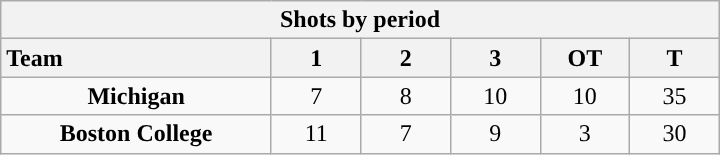<table class="wikitable" style="width:30em; text-align:right;">
<tr>
<th colspan=6>Shots by period</th>
</tr>
<tr>
<th style="width:10em; text-align:left;">Team</th>
<th style="width:3em;">1</th>
<th style="width:3em;">2</th>
<th style="width:3em;">3</th>
<th style="width:3em;">OT</th>
<th style="width:3em;">T</th>
</tr>
<tr>
<td align=center><strong>Michigan</strong></td>
<td align=center>7</td>
<td align=center>8</td>
<td align=center>10</td>
<td align=center>10</td>
<td align=center>35</td>
</tr>
<tr>
<td align=center><strong>Boston College</strong></td>
<td align=center>11</td>
<td align=center>7</td>
<td align=center>9</td>
<td align=center>3</td>
<td align=center>30</td>
</tr>
</table>
